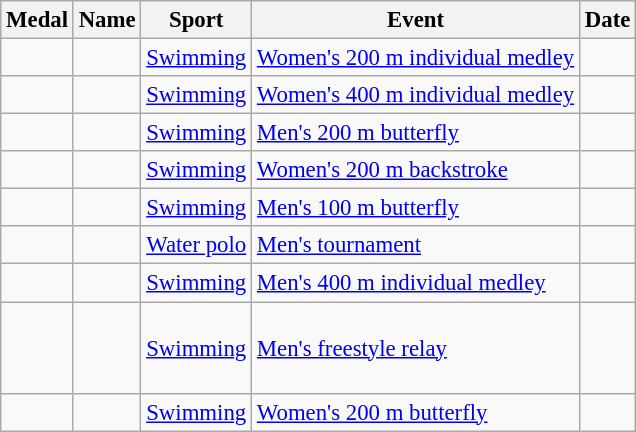<table class="wikitable sortable" style="font-size:95%">
<tr>
<th>Medal</th>
<th>Name</th>
<th>Sport</th>
<th>Event</th>
<th>Date</th>
</tr>
<tr>
<td></td>
<td></td>
<td><a href='#'>Swimming</a></td>
<td><a href='#'>Women's 200 m individual medley</a></td>
<td></td>
</tr>
<tr>
<td></td>
<td></td>
<td><a href='#'>Swimming</a></td>
<td><a href='#'>Women's 400 m individual medley</a></td>
<td></td>
</tr>
<tr>
<td></td>
<td></td>
<td><a href='#'>Swimming</a></td>
<td><a href='#'>Men's 200 m butterfly</a></td>
<td></td>
</tr>
<tr>
<td></td>
<td></td>
<td><a href='#'>Swimming</a></td>
<td><a href='#'>Women's 200 m backstroke</a></td>
<td></td>
</tr>
<tr>
<td></td>
<td></td>
<td><a href='#'>Swimming</a></td>
<td><a href='#'>Men's 100 m butterfly</a></td>
<td></td>
</tr>
<tr>
<td></td>
<td><br></td>
<td><a href='#'>Water polo</a></td>
<td><a href='#'>Men's tournament</a></td>
<td></td>
</tr>
<tr>
<td></td>
<td></td>
<td><a href='#'>Swimming</a></td>
<td><a href='#'>Men's 400 m individual medley</a></td>
<td></td>
</tr>
<tr>
<td></td>
<td><br><br><br></td>
<td><a href='#'>Swimming</a></td>
<td><a href='#'>Men's  freestyle relay</a></td>
<td></td>
</tr>
<tr>
<td></td>
<td></td>
<td><a href='#'>Swimming</a></td>
<td><a href='#'>Women's 200 m butterfly</a></td>
<td></td>
</tr>
</table>
